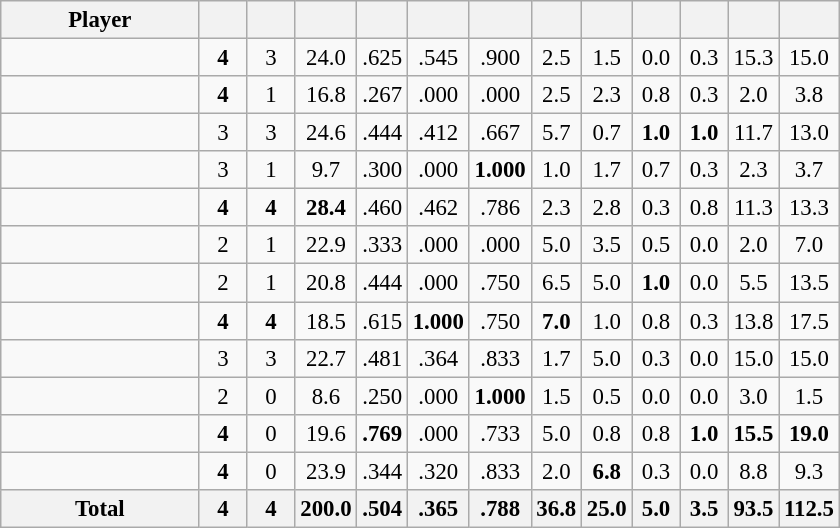<table class="wikitable sortable" style="text-align:center; font-size:95%">
<tr>
<th scope="col" width="125px">Player</th>
<th scope="col" width="25px"></th>
<th scope="col" width="25px"></th>
<th scope="col" width="25px"></th>
<th scope="col" width="25px"></th>
<th scope="col" width="25px"></th>
<th scope="col" width="25px"></th>
<th scope="col" width="25px"></th>
<th scope="col" width="25px"></th>
<th scope="col" width="25px"></th>
<th scope="col" width="25px"></th>
<th scope="col" width="25px"></th>
<th scope="col" width="25px"></th>
</tr>
<tr>
<td></td>
<td><strong>4</strong></td>
<td>3</td>
<td>24.0</td>
<td>.625</td>
<td>.545</td>
<td>.900</td>
<td>2.5</td>
<td>1.5</td>
<td>0.0</td>
<td>0.3</td>
<td>15.3</td>
<td>15.0</td>
</tr>
<tr>
<td></td>
<td><strong>4</strong></td>
<td>1</td>
<td>16.8</td>
<td>.267</td>
<td>.000</td>
<td>.000</td>
<td>2.5</td>
<td>2.3</td>
<td>0.8</td>
<td>0.3</td>
<td>2.0</td>
<td>3.8</td>
</tr>
<tr>
<td></td>
<td>3</td>
<td>3</td>
<td>24.6</td>
<td>.444</td>
<td>.412</td>
<td>.667</td>
<td>5.7</td>
<td>0.7</td>
<td><strong>1.0</strong></td>
<td><strong>1.0</strong></td>
<td>11.7</td>
<td>13.0</td>
</tr>
<tr>
<td></td>
<td>3</td>
<td>1</td>
<td>9.7</td>
<td>.300</td>
<td>.000</td>
<td><strong>1.000</strong></td>
<td>1.0</td>
<td>1.7</td>
<td>0.7</td>
<td>0.3</td>
<td>2.3</td>
<td>3.7</td>
</tr>
<tr>
<td></td>
<td><strong>4</strong></td>
<td><strong>4</strong></td>
<td><strong>28.4</strong></td>
<td>.460</td>
<td>.462</td>
<td>.786</td>
<td>2.3</td>
<td>2.8</td>
<td>0.3</td>
<td>0.8</td>
<td>11.3</td>
<td>13.3</td>
</tr>
<tr>
<td></td>
<td>2</td>
<td>1</td>
<td>22.9</td>
<td>.333</td>
<td>.000</td>
<td>.000</td>
<td>5.0</td>
<td>3.5</td>
<td>0.5</td>
<td>0.0</td>
<td>2.0</td>
<td>7.0</td>
</tr>
<tr>
<td></td>
<td>2</td>
<td>1</td>
<td>20.8</td>
<td>.444</td>
<td>.000</td>
<td>.750</td>
<td>6.5</td>
<td>5.0</td>
<td><strong>1.0</strong></td>
<td>0.0</td>
<td>5.5</td>
<td>13.5</td>
</tr>
<tr>
<td></td>
<td><strong>4</strong></td>
<td><strong>4</strong></td>
<td>18.5</td>
<td>.615</td>
<td><strong>1.000</strong></td>
<td>.750</td>
<td><strong>7.0</strong></td>
<td>1.0</td>
<td>0.8</td>
<td>0.3</td>
<td>13.8</td>
<td>17.5</td>
</tr>
<tr>
<td></td>
<td>3</td>
<td>3</td>
<td>22.7</td>
<td>.481</td>
<td>.364</td>
<td>.833</td>
<td>1.7</td>
<td>5.0</td>
<td>0.3</td>
<td>0.0</td>
<td>15.0</td>
<td>15.0</td>
</tr>
<tr>
<td></td>
<td>2</td>
<td>0</td>
<td>8.6</td>
<td>.250</td>
<td>.000</td>
<td><strong>1.000</strong></td>
<td>1.5</td>
<td>0.5</td>
<td>0.0</td>
<td>0.0</td>
<td>3.0</td>
<td>1.5</td>
</tr>
<tr>
<td></td>
<td><strong>4</strong></td>
<td>0</td>
<td>19.6</td>
<td><strong>.769</strong></td>
<td>.000</td>
<td>.733</td>
<td>5.0</td>
<td>0.8</td>
<td>0.8</td>
<td><strong>1.0</strong></td>
<td><strong>15.5</strong></td>
<td><strong>19.0</strong></td>
</tr>
<tr>
<td></td>
<td><strong>4</strong></td>
<td>0</td>
<td>23.9</td>
<td>.344</td>
<td>.320</td>
<td>.833</td>
<td>2.0</td>
<td><strong>6.8</strong></td>
<td>0.3</td>
<td>0.0</td>
<td>8.8</td>
<td>9.3</td>
</tr>
<tr class="sortbottom">
<th>Total</th>
<th>4</th>
<th>4</th>
<th>200.0</th>
<th>.504</th>
<th>.365</th>
<th>.788</th>
<th>36.8</th>
<th>25.0</th>
<th>5.0</th>
<th>3.5</th>
<th>93.5</th>
<th>112.5</th>
</tr>
</table>
